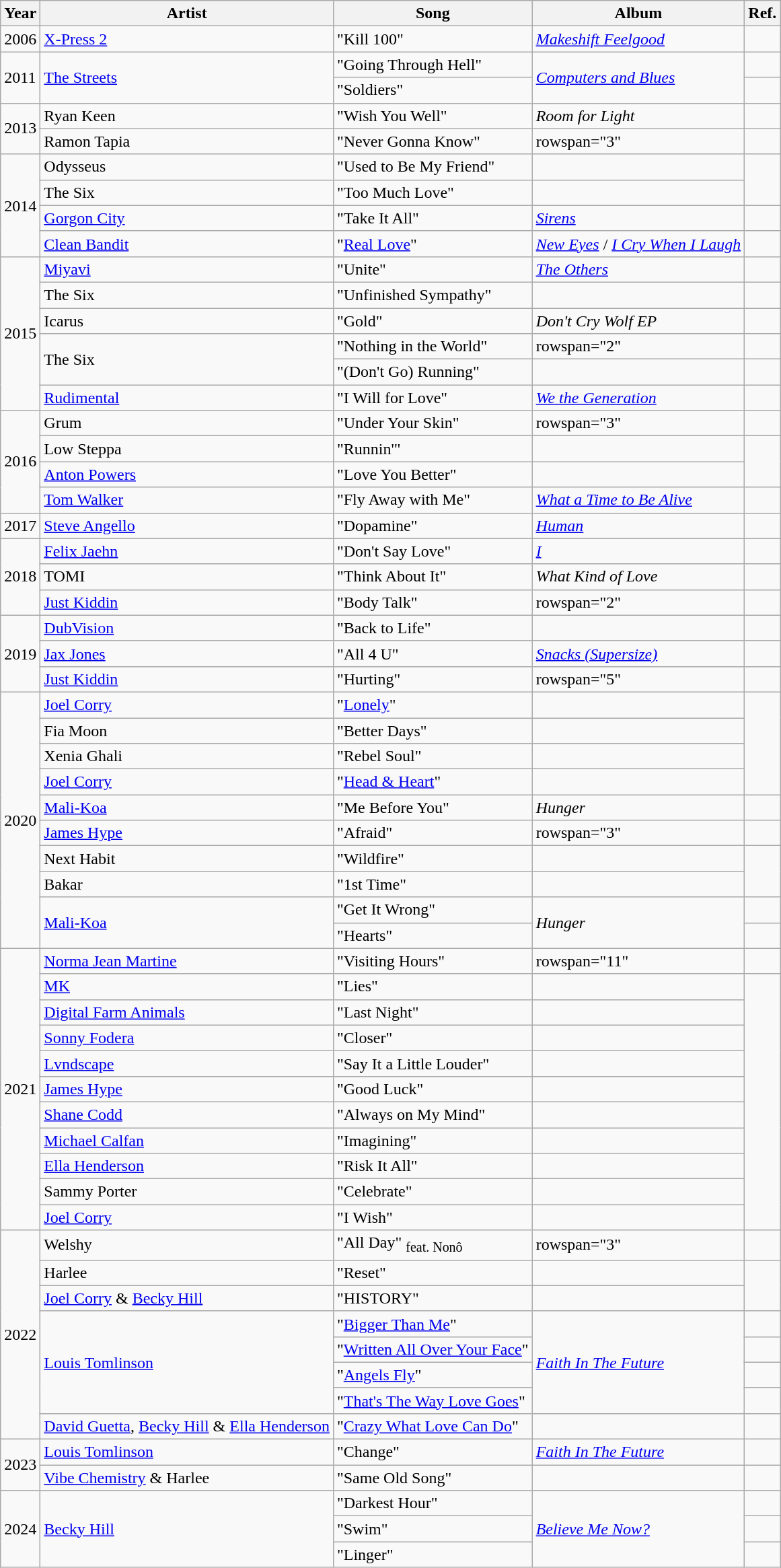<table class="wikitable">
<tr>
<th>Year</th>
<th>Artist</th>
<th>Song</th>
<th>Album</th>
<th>Ref.</th>
</tr>
<tr>
<td>2006</td>
<td><a href='#'>X-Press 2</a></td>
<td>"Kill 100" </td>
<td><em><a href='#'>Makeshift Feelgood</a></em></td>
<td></td>
</tr>
<tr>
<td rowspan="2">2011</td>
<td rowspan="2"><a href='#'>The Streets</a></td>
<td>"Going Through Hell" </td>
<td rowspan="2"><em><a href='#'>Computers and Blues</a></em></td>
<td></td>
</tr>
<tr>
<td>"Soldiers" </td>
<td></td>
</tr>
<tr>
<td rowspan="2">2013</td>
<td>Ryan Keen</td>
<td>"Wish You Well"</td>
<td><em>Room for Light</em></td>
<td></td>
</tr>
<tr>
<td>Ramon Tapia</td>
<td>"Never Gonna Know" </td>
<td>rowspan="3" </td>
<td></td>
</tr>
<tr>
<td rowspan="4">2014</td>
<td>Odysseus</td>
<td>"Used to Be My Friend" </td>
<td></td>
</tr>
<tr>
<td>The Six</td>
<td>"Too Much Love"</td>
<td></td>
</tr>
<tr>
<td><a href='#'>Gorgon City</a></td>
<td>"Take It All" </td>
<td><em><a href='#'>Sirens</a></em></td>
<td></td>
</tr>
<tr>
<td><a href='#'>Clean Bandit</a></td>
<td>"<a href='#'>Real Love</a>" </td>
<td><em><a href='#'>New Eyes</a></em> / <em><a href='#'>I Cry When I Laugh</a></em></td>
<td></td>
</tr>
<tr>
<td rowspan="6">2015</td>
<td><a href='#'>Miyavi</a></td>
<td>"Unite" </td>
<td><em><a href='#'>The Others</a></em></td>
<td></td>
</tr>
<tr>
<td>The Six</td>
<td>"Unfinished Sympathy" </td>
<td></td>
<td></td>
</tr>
<tr>
<td>Icarus</td>
<td>"Gold"</td>
<td><em>Don't Cry Wolf EP</em></td>
<td></td>
</tr>
<tr>
<td rowspan="2">The Six</td>
<td>"Nothing in the World"</td>
<td>rowspan="2" </td>
<td></td>
</tr>
<tr>
<td>"(Don't Go) Running"</td>
<td></td>
</tr>
<tr>
<td><a href='#'>Rudimental</a></td>
<td>"I Will for Love" </td>
<td><em><a href='#'>We the Generation</a></em></td>
<td></td>
</tr>
<tr>
<td rowspan="4">2016</td>
<td>Grum</td>
<td>"Under Your Skin" </td>
<td>rowspan="3" </td>
<td></td>
</tr>
<tr>
<td>Low Steppa</td>
<td>"Runnin'" </td>
<td></td>
</tr>
<tr>
<td><a href='#'>Anton Powers</a></td>
<td>"Love You Better" </td>
<td></td>
</tr>
<tr>
<td><a href='#'>Tom Walker</a></td>
<td>"Fly Away with Me"</td>
<td><em><a href='#'>What a Time to Be Alive</a></em></td>
<td></td>
</tr>
<tr>
<td>2017</td>
<td><a href='#'>Steve Angello</a></td>
<td>"Dopamine" </td>
<td><em><a href='#'>Human</a></em></td>
<td></td>
</tr>
<tr>
<td rowspan="3">2018</td>
<td><a href='#'>Felix Jaehn</a></td>
<td>"Don't Say Love" </td>
<td><em><a href='#'>I</a></em></td>
<td></td>
</tr>
<tr>
<td>TOMI</td>
<td>"Think About It"</td>
<td><em>What Kind of Love</em></td>
<td></td>
</tr>
<tr>
<td><a href='#'>Just Kiddin</a></td>
<td>"Body Talk"</td>
<td>rowspan="2" </td>
<td></td>
</tr>
<tr>
<td rowspan="3">2019</td>
<td><a href='#'>DubVision</a></td>
<td>"Back to Life" </td>
<td></td>
</tr>
<tr>
<td><a href='#'>Jax Jones</a></td>
<td>"All 4 U"</td>
<td><em><a href='#'>Snacks (Supersize)</a></em></td>
<td></td>
</tr>
<tr>
<td><a href='#'>Just Kiddin</a></td>
<td>"Hurting"</td>
<td>rowspan="5" </td>
<td></td>
</tr>
<tr>
<td rowspan="10">2020</td>
<td><a href='#'>Joel Corry</a></td>
<td>"<a href='#'>Lonely</a>"</td>
<td></td>
</tr>
<tr>
<td>Fia Moon</td>
<td>"Better Days"</td>
<td></td>
</tr>
<tr>
<td>Xenia Ghali</td>
<td>"Rebel Soul"</td>
<td></td>
</tr>
<tr>
<td><a href='#'>Joel Corry</a></td>
<td>"<a href='#'>Head & Heart</a>" </td>
<td></td>
</tr>
<tr>
<td><a href='#'>Mali-Koa</a></td>
<td>"Me Before You"</td>
<td><em>Hunger</em></td>
<td></td>
</tr>
<tr>
<td><a href='#'>James Hype</a></td>
<td>"Afraid" </td>
<td>rowspan="3" </td>
<td></td>
</tr>
<tr>
<td>Next Habit</td>
<td>"Wildfire"</td>
<td></td>
</tr>
<tr>
<td>Bakar</td>
<td>"1st Time"</td>
<td></td>
</tr>
<tr>
<td rowspan="2"><a href='#'>Mali-Koa</a></td>
<td>"Get It Wrong"</td>
<td rowspan="2"><em>Hunger</em></td>
<td></td>
</tr>
<tr>
<td>"Hearts"</td>
<td></td>
</tr>
<tr>
<td rowspan="11">2021</td>
<td><a href='#'>Norma Jean Martine</a></td>
<td>"Visiting Hours"</td>
<td>rowspan="11" </td>
<td></td>
</tr>
<tr>
<td><a href='#'>MK</a></td>
<td>"Lies" </td>
<td></td>
</tr>
<tr>
<td><a href='#'>Digital Farm Animals</a></td>
<td>"Last Night" </td>
<td></td>
</tr>
<tr>
<td><a href='#'>Sonny Fodera</a></td>
<td>"Closer" </td>
<td></td>
</tr>
<tr>
<td><a href='#'>Lvndscape</a></td>
<td>"Say It a Little Louder" </td>
<td></td>
</tr>
<tr>
<td><a href='#'>James Hype</a></td>
<td>"Good Luck" </td>
<td></td>
</tr>
<tr>
<td><a href='#'>Shane Codd</a></td>
<td>"Always on My Mind" </td>
<td></td>
</tr>
<tr>
<td><a href='#'>Michael Calfan</a></td>
<td>"Imagining" </td>
<td></td>
</tr>
<tr>
<td><a href='#'>Ella Henderson</a></td>
<td>"Risk It All" </td>
<td></td>
</tr>
<tr>
<td>Sammy Porter</td>
<td>"Celebrate" </td>
<td></td>
</tr>
<tr>
<td><a href='#'>Joel Corry</a></td>
<td>"I Wish" </td>
<td></td>
</tr>
<tr>
<td rowspan="8">2022</td>
<td>Welshy</td>
<td>"All Day" <sub>feat. Nonô</sub></td>
<td>rowspan="3" </td>
<td></td>
</tr>
<tr>
<td>Harlee</td>
<td>"Reset"</td>
<td></td>
</tr>
<tr>
<td><a href='#'>Joel Corry</a> & <a href='#'>Becky Hill</a></td>
<td>"HISTORY"</td>
<td></td>
</tr>
<tr>
<td rowspan="4"><a href='#'>Louis Tomlinson</a></td>
<td>"<a href='#'>Bigger Than Me</a>"</td>
<td rowspan="4"><a href='#'><em>Faith In The Future</em></a></td>
<td></td>
</tr>
<tr>
<td>"<a href='#'>Written All Over Your Face</a>"</td>
<td></td>
</tr>
<tr>
<td>"<a href='#'>Angels Fly</a>"</td>
<td></td>
</tr>
<tr>
<td>"<a href='#'>That's The Way Love Goes</a>"</td>
<td></td>
</tr>
<tr>
<td><a href='#'>David Guetta</a>, <a href='#'>Becky Hill</a> & <a href='#'>Ella Henderson</a></td>
<td>"<a href='#'>Crazy What Love Can Do</a>"</td>
<td></td>
<td></td>
</tr>
<tr>
<td rowspan="2">2023</td>
<td><a href='#'>Louis Tomlinson</a></td>
<td>"Change"</td>
<td><a href='#'><em>Faith In The Future</em></a></td>
<td></td>
</tr>
<tr>
<td><a href='#'>Vibe Chemistry</a> & Harlee</td>
<td>"Same Old Song"</td>
<td></td>
<td></td>
</tr>
<tr>
<td rowspan="3">2024</td>
<td rowspan="3"><a href='#'>Becky Hill</a></td>
<td>"Darkest Hour"</td>
<td rowspan="3"><a href='#'><em>Believe Me Now?</em></a></td>
<td></td>
</tr>
<tr>
<td>"Swim"</td>
<td></td>
</tr>
<tr>
<td>"Linger"</td>
<td></td>
</tr>
</table>
